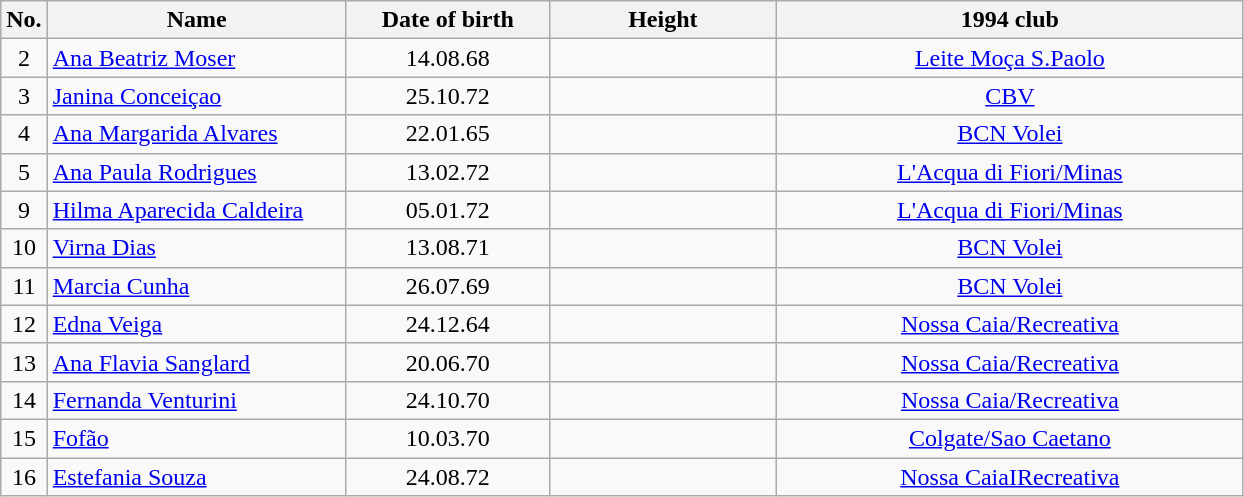<table class="wikitable sortable" style="text-align:center;">
<tr>
<th>No.</th>
<th style="width:12em">Name</th>
<th style="width:8em">Date of birth</th>
<th style="width:9em">Height</th>
<th style="width:19em">1994 club</th>
</tr>
<tr>
<td>2</td>
<td align=left><a href='#'>Ana Beatriz Moser</a></td>
<td>14.08.68</td>
<td></td>
<td><a href='#'>Leite Moça S.Paolo</a></td>
</tr>
<tr>
<td>3</td>
<td align=left><a href='#'>Janina Conceiçao</a></td>
<td>25.10.72</td>
<td></td>
<td><a href='#'>CBV</a></td>
</tr>
<tr>
<td>4</td>
<td align=left><a href='#'>Ana Margarida Alvares</a></td>
<td>22.01.65</td>
<td></td>
<td><a href='#'>BCN Volei</a></td>
</tr>
<tr>
<td>5</td>
<td align=left><a href='#'>Ana Paula Rodrigues</a></td>
<td>13.02.72</td>
<td></td>
<td><a href='#'>L'Acqua di Fiori/Minas</a></td>
</tr>
<tr>
<td>9</td>
<td align=left><a href='#'>Hilma Aparecida Caldeira</a></td>
<td>05.01.72</td>
<td></td>
<td><a href='#'>L'Acqua di Fiori/Minas</a></td>
</tr>
<tr>
<td>10</td>
<td align=left><a href='#'>Virna Dias</a></td>
<td>13.08.71</td>
<td></td>
<td><a href='#'>BCN Volei</a></td>
</tr>
<tr>
<td>11</td>
<td align=left><a href='#'>Marcia Cunha</a></td>
<td>26.07.69</td>
<td></td>
<td><a href='#'>BCN Volei</a></td>
</tr>
<tr>
<td>12</td>
<td align=left><a href='#'>Edna Veiga</a></td>
<td>24.12.64</td>
<td></td>
<td><a href='#'>Nossa Caia/Recreativa</a></td>
</tr>
<tr>
<td>13</td>
<td align=left><a href='#'>Ana Flavia Sanglard</a></td>
<td>20.06.70</td>
<td></td>
<td><a href='#'>Nossa Caia/Recreativa</a></td>
</tr>
<tr>
<td>14</td>
<td align=left><a href='#'>Fernanda Venturini</a></td>
<td>24.10.70</td>
<td></td>
<td><a href='#'>Nossa Caia/Recreativa</a></td>
</tr>
<tr>
<td>15</td>
<td align=left><a href='#'>Fofão</a></td>
<td>10.03.70</td>
<td></td>
<td><a href='#'>Colgate/Sao Caetano</a></td>
</tr>
<tr>
<td>16</td>
<td align=left><a href='#'>Estefania Souza</a></td>
<td>24.08.72</td>
<td></td>
<td><a href='#'>Nossa CaiaIRecreativa</a></td>
</tr>
</table>
